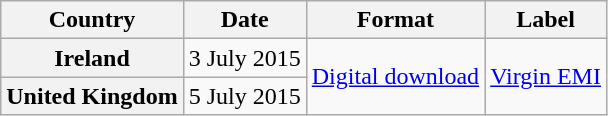<table class="wikitable plainrowheaders">
<tr>
<th scope="col">Country</th>
<th scope="col">Date</th>
<th scope="col">Format</th>
<th scope="col">Label</th>
</tr>
<tr>
<th scope="row">Ireland</th>
<td>3 July 2015</td>
<td rowspan="2"><a href='#'>Digital download</a></td>
<td rowspan="2"><a href='#'>Virgin EMI</a></td>
</tr>
<tr>
<th scope="row">United Kingdom</th>
<td>5 July 2015</td>
</tr>
</table>
